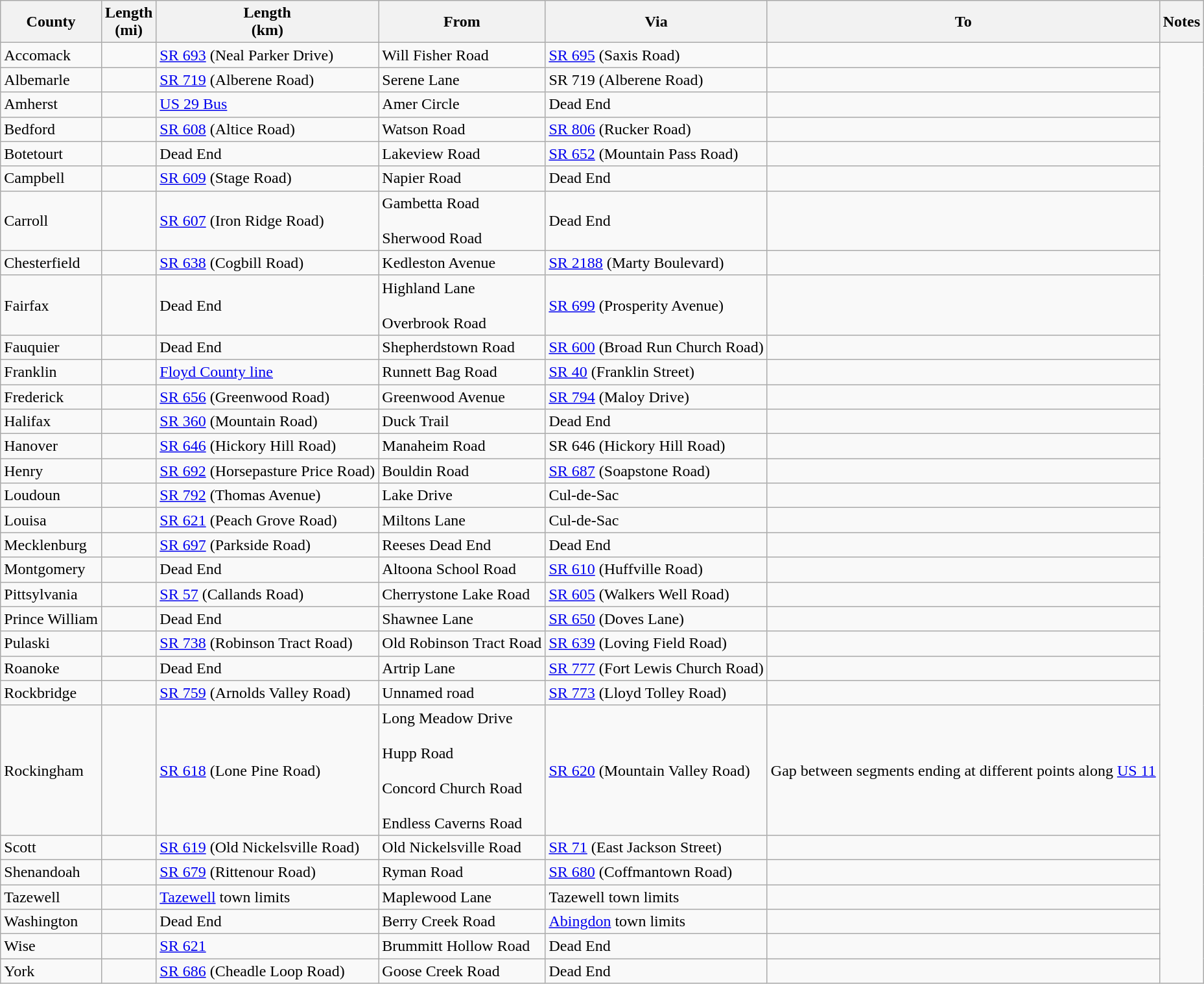<table class="wikitable sortable">
<tr>
<th>County</th>
<th>Length<br>(mi)</th>
<th>Length<br>(km)</th>
<th class="unsortable">From</th>
<th class="unsortable">Via</th>
<th class="unsortable">To</th>
<th class="unsortable">Notes</th>
</tr>
<tr>
<td id="Accomack">Accomack</td>
<td></td>
<td><a href='#'>SR 693</a> (Neal Parker Drive)</td>
<td>Will Fisher Road</td>
<td><a href='#'>SR 695</a> (Saxis Road)</td>
<td></td>
</tr>
<tr>
<td id="Albemarle">Albemarle</td>
<td></td>
<td><a href='#'>SR 719</a> (Alberene Road)</td>
<td>Serene Lane</td>
<td>SR 719 (Alberene Road)</td>
<td><br>
</td>
</tr>
<tr>
<td id="Amherst">Amherst</td>
<td></td>
<td><a href='#'>US 29 Bus</a></td>
<td>Amer Circle</td>
<td>Dead End</td>
<td><br>


</td>
</tr>
<tr>
<td id="Bedford">Bedford</td>
<td></td>
<td><a href='#'>SR 608</a> (Altice Road)</td>
<td>Watson Road</td>
<td><a href='#'>SR 806</a> (Rucker Road)</td>
<td><br></td>
</tr>
<tr>
<td id="Botetourt">Botetourt</td>
<td></td>
<td>Dead End</td>
<td>Lakeview Road</td>
<td><a href='#'>SR 652</a> (Mountain Pass Road)</td>
<td><br>

</td>
</tr>
<tr>
<td id="Campbell">Campbell</td>
<td></td>
<td><a href='#'>SR 609</a> (Stage Road)</td>
<td>Napier Road</td>
<td>Dead End</td>
<td><br></td>
</tr>
<tr>
<td id="Carroll">Carroll</td>
<td></td>
<td><a href='#'>SR 607</a> (Iron Ridge Road)</td>
<td>Gambetta Road<br><br>Sherwood Road</td>
<td>Dead End</td>
<td><br>
</td>
</tr>
<tr>
<td id="Chesterfield">Chesterfield</td>
<td></td>
<td><a href='#'>SR 638</a> (Cogbill Road)</td>
<td>Kedleston Avenue</td>
<td><a href='#'>SR 2188</a> (Marty Boulevard)</td>
<td><br>





</td>
</tr>
<tr>
<td id="Fairfax">Fairfax</td>
<td></td>
<td>Dead End</td>
<td>Highland Lane<br><br>Overbrook Road</td>
<td><a href='#'>SR 699</a> (Prosperity Avenue)</td>
<td></td>
</tr>
<tr>
<td id="Fauquier">Fauquier</td>
<td></td>
<td>Dead End</td>
<td>Shepherdstown Road</td>
<td><a href='#'>SR 600</a> (Broad Run Church Road)</td>
<td><br>
</td>
</tr>
<tr>
<td id="Franklin">Franklin</td>
<td></td>
<td><a href='#'>Floyd County line</a></td>
<td>Runnett Bag Road</td>
<td><a href='#'>SR 40</a> (Franklin Street)</td>
<td></td>
</tr>
<tr>
<td id="Frederick">Frederick</td>
<td></td>
<td><a href='#'>SR 656</a> (Greenwood Road)</td>
<td>Greenwood Avenue</td>
<td><a href='#'>SR 794</a> (Maloy Drive)</td>
<td><br>




</td>
</tr>
<tr>
<td id="Halifax">Halifax</td>
<td></td>
<td><a href='#'>SR 360</a> (Mountain Road)</td>
<td>Duck Trail</td>
<td>Dead End</td>
<td></td>
</tr>
<tr>
<td id="Hanover">Hanover</td>
<td></td>
<td><a href='#'>SR 646</a> (Hickory Hill Road)</td>
<td>Manaheim Road</td>
<td>SR 646 (Hickory Hill Road)</td>
<td><br></td>
</tr>
<tr>
<td id="Henry">Henry</td>
<td></td>
<td><a href='#'>SR 692</a> (Horsepasture Price Road)</td>
<td>Bouldin Road</td>
<td><a href='#'>SR 687</a> (Soapstone Road)</td>
<td><br>






</td>
</tr>
<tr>
<td id="Loudoun">Loudoun</td>
<td></td>
<td><a href='#'>SR 792</a> (Thomas Avenue)</td>
<td>Lake Drive</td>
<td>Cul-de-Sac</td>
<td></td>
</tr>
<tr>
<td id="Louisa">Louisa</td>
<td></td>
<td><a href='#'>SR 621</a> (Peach Grove Road)</td>
<td>Miltons Lane</td>
<td>Cul-de-Sac</td>
<td><br>

</td>
</tr>
<tr>
<td id="Mecklenburg">Mecklenburg</td>
<td></td>
<td><a href='#'>SR 697</a> (Parkside Road)</td>
<td>Reeses Dead End</td>
<td>Dead End</td>
<td><br></td>
</tr>
<tr>
<td id="Montgomery">Montgomery</td>
<td></td>
<td>Dead End</td>
<td>Altoona School Road</td>
<td><a href='#'>SR 610</a> (Huffville Road)</td>
<td><br>






</td>
</tr>
<tr>
<td id="Pittsylvania">Pittsylvania</td>
<td></td>
<td><a href='#'>SR 57</a> (Callands Road)</td>
<td>Cherrystone Lake Road</td>
<td><a href='#'>SR 605</a> (Walkers Well Road)</td>
<td><br>

</td>
</tr>
<tr>
<td id="Prince William">Prince William</td>
<td></td>
<td>Dead End</td>
<td>Shawnee Lane</td>
<td><a href='#'>SR 650</a> (Doves Lane)</td>
<td></td>
</tr>
<tr>
<td id="Pulaski">Pulaski</td>
<td></td>
<td><a href='#'>SR 738</a> (Robinson Tract Road)</td>
<td>Old Robinson Tract Road</td>
<td><a href='#'>SR 639</a> (Loving Field Road)</td>
<td><br>
</td>
</tr>
<tr>
<td id="Roanoke">Roanoke</td>
<td></td>
<td>Dead End</td>
<td>Artrip Lane</td>
<td><a href='#'>SR 777</a> (Fort Lewis Church Road)</td>
<td></td>
</tr>
<tr>
<td id="Rockbridge">Rockbridge</td>
<td></td>
<td><a href='#'>SR 759</a> (Arnolds Valley Road)</td>
<td>Unnamed road</td>
<td><a href='#'>SR 773</a> (Lloyd Tolley Road)</td>
<td></td>
</tr>
<tr>
<td id="Rockingham">Rockingham</td>
<td></td>
<td><a href='#'>SR 618</a> (Lone Pine Road)</td>
<td>Long Meadow Drive<br><br>Hupp Road<br><br>Concord Church Road<br><br>Endless Caverns Road</td>
<td><a href='#'>SR 620</a> (Mountain Valley Road)</td>
<td>Gap between segments ending at different points along <a href='#'>US 11</a><br></td>
</tr>
<tr>
<td id="Scott">Scott</td>
<td></td>
<td><a href='#'>SR 619</a> (Old Nickelsville Road)</td>
<td>Old Nickelsville Road</td>
<td><a href='#'>SR 71</a> (East Jackson Street)</td>
<td></td>
</tr>
<tr>
<td id="Shenandoah">Shenandoah</td>
<td></td>
<td><a href='#'>SR 679</a> (Rittenour Road)</td>
<td>Ryman Road</td>
<td><a href='#'>SR 680</a> (Coffmantown Road)</td>
<td><br>




</td>
</tr>
<tr>
<td id="Tazewell">Tazewell</td>
<td></td>
<td><a href='#'>Tazewell</a> town limits</td>
<td>Maplewood Lane</td>
<td>Tazewell town limits</td>
<td><br></td>
</tr>
<tr>
<td id="Washington">Washington</td>
<td></td>
<td>Dead End</td>
<td>Berry Creek Road</td>
<td><a href='#'>Abingdon</a> town limits</td>
<td><br></td>
</tr>
<tr>
<td id="Wise">Wise</td>
<td></td>
<td><a href='#'>SR 621</a></td>
<td>Brummitt Hollow Road</td>
<td>Dead End</td>
<td><br></td>
</tr>
<tr>
<td id="York">York</td>
<td></td>
<td><a href='#'>SR 686</a> (Cheadle Loop Road)</td>
<td>Goose Creek Road</td>
<td>Dead End</td>
<td></td>
</tr>
</table>
